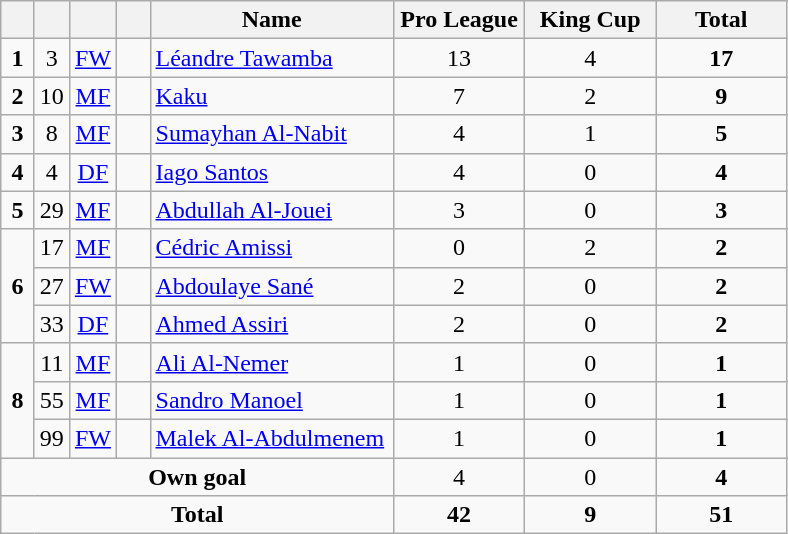<table class="wikitable" style="text-align:center">
<tr>
<th width=15></th>
<th width=15></th>
<th width=15></th>
<th width=15></th>
<th width=155>Name</th>
<th width=80>Pro League</th>
<th width=80>King Cup</th>
<th width=80>Total</th>
</tr>
<tr>
<td><strong>1</strong></td>
<td>3</td>
<td><a href='#'>FW</a></td>
<td></td>
<td align=left><a href='#'>Léandre Tawamba</a></td>
<td>13</td>
<td>4</td>
<td><strong>17</strong></td>
</tr>
<tr>
<td><strong>2</strong></td>
<td>10</td>
<td><a href='#'>MF</a></td>
<td></td>
<td align=left><a href='#'>Kaku</a></td>
<td>7</td>
<td>2</td>
<td><strong>9</strong></td>
</tr>
<tr>
<td><strong>3</strong></td>
<td>8</td>
<td><a href='#'>MF</a></td>
<td></td>
<td align=left><a href='#'>Sumayhan Al-Nabit</a></td>
<td>4</td>
<td>1</td>
<td><strong>5</strong></td>
</tr>
<tr>
<td><strong>4</strong></td>
<td>4</td>
<td><a href='#'>DF</a></td>
<td></td>
<td align=left><a href='#'>Iago Santos</a></td>
<td>4</td>
<td>0</td>
<td><strong>4</strong></td>
</tr>
<tr>
<td><strong>5</strong></td>
<td>29</td>
<td><a href='#'>MF</a></td>
<td></td>
<td align=left><a href='#'>Abdullah Al-Jouei</a></td>
<td>3</td>
<td>0</td>
<td><strong>3</strong></td>
</tr>
<tr>
<td rowspan=3><strong>6</strong></td>
<td>17</td>
<td><a href='#'>MF</a></td>
<td></td>
<td align=left><a href='#'>Cédric Amissi</a></td>
<td>0</td>
<td>2</td>
<td><strong>2</strong></td>
</tr>
<tr>
<td>27</td>
<td><a href='#'>FW</a></td>
<td></td>
<td align=left><a href='#'>Abdoulaye Sané</a></td>
<td>2</td>
<td>0</td>
<td><strong>2</strong></td>
</tr>
<tr>
<td>33</td>
<td><a href='#'>DF</a></td>
<td></td>
<td align=left><a href='#'>Ahmed Assiri</a></td>
<td>2</td>
<td>0</td>
<td><strong>2</strong></td>
</tr>
<tr>
<td rowspan=3><strong>8</strong></td>
<td>11</td>
<td><a href='#'>MF</a></td>
<td></td>
<td align=left><a href='#'>Ali Al-Nemer</a></td>
<td>1</td>
<td>0</td>
<td><strong>1</strong></td>
</tr>
<tr>
<td>55</td>
<td><a href='#'>MF</a></td>
<td></td>
<td align=left><a href='#'>Sandro Manoel</a></td>
<td>1</td>
<td>0</td>
<td><strong>1</strong></td>
</tr>
<tr>
<td>99</td>
<td><a href='#'>FW</a></td>
<td></td>
<td align=left><a href='#'>Malek Al-Abdulmenem</a></td>
<td>1</td>
<td>0</td>
<td><strong>1</strong></td>
</tr>
<tr>
<td colspan=5><strong>Own goal</strong></td>
<td>4</td>
<td>0</td>
<td><strong>4</strong></td>
</tr>
<tr>
<td colspan=5><strong>Total</strong></td>
<td><strong>42</strong></td>
<td><strong>9</strong></td>
<td><strong>51</strong></td>
</tr>
</table>
